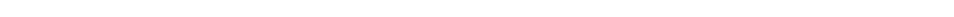<table style="width:66%; text-align:center;">
<tr style="color:white;">
<td style="background:"><strong>2</strong></td>
<td style="background:"><strong>30</strong></td>
<td style="background:"><strong>2</strong></td>
<td style="background:"><strong>44</strong></td>
</tr>
</table>
